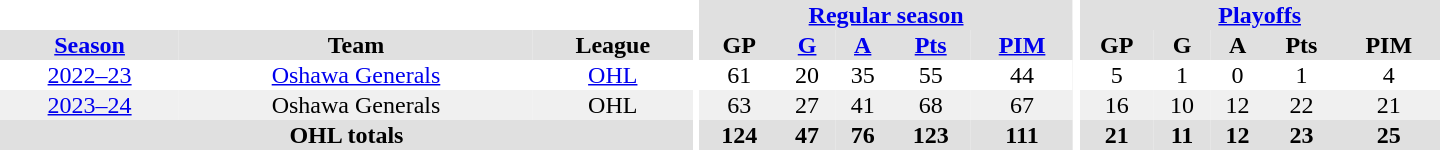<table border="0" cellpadding="1" cellspacing="0" style="text-align:center; width:60em;">
<tr bgcolor="#e0e0e0">
<th colspan="3" bgcolor="#ffffff"></th>
<th rowspan="94" bgcolor="#ffffff"></th>
<th colspan="5"><a href='#'>Regular season</a></th>
<th rowspan="94" bgcolor="#ffffff"></th>
<th colspan="5"><a href='#'>Playoffs</a></th>
</tr>
<tr bgcolor="#e0e0e0">
<th><a href='#'>Season</a></th>
<th>Team</th>
<th>League</th>
<th>GP</th>
<th><a href='#'>G</a></th>
<th><a href='#'>A</a></th>
<th><a href='#'>Pts</a></th>
<th><a href='#'>PIM</a></th>
<th>GP</th>
<th>G</th>
<th>A</th>
<th>Pts</th>
<th>PIM</th>
</tr>
<tr>
<td><a href='#'>2022–23</a></td>
<td><a href='#'>Oshawa Generals</a></td>
<td><a href='#'>OHL</a></td>
<td>61</td>
<td>20</td>
<td>35</td>
<td>55</td>
<td>44</td>
<td>5</td>
<td>1</td>
<td>0</td>
<td>1</td>
<td>4</td>
</tr>
<tr bgcolor="f0f0f0">
<td><a href='#'>2023–24</a></td>
<td>Oshawa Generals</td>
<td>OHL</td>
<td>63</td>
<td>27</td>
<td>41</td>
<td>68</td>
<td>67</td>
<td>16</td>
<td>10</td>
<td>12</td>
<td>22</td>
<td>21</td>
</tr>
<tr bgcolor="#e0e0e0">
<th colspan="3">OHL totals</th>
<th>124</th>
<th>47</th>
<th>76</th>
<th>123</th>
<th>111</th>
<th>21</th>
<th>11</th>
<th>12</th>
<th>23</th>
<th>25</th>
</tr>
</table>
